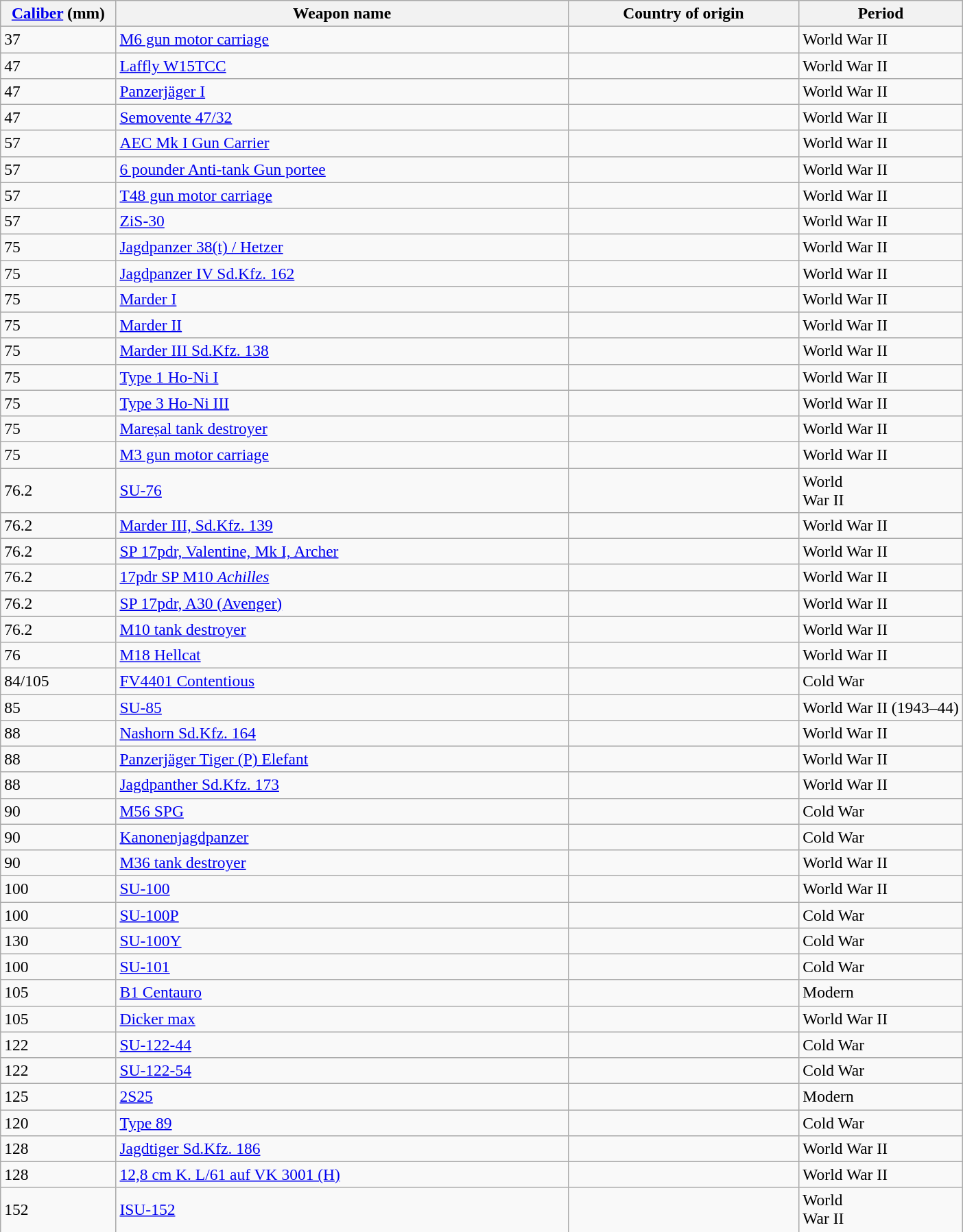<table class="wikitable sortable" style="font-size:98%;">
<tr>
<th width=12%><a href='#'>Caliber</a> (mm)</th>
<th width=47%>Weapon name</th>
<th width=24%>Country of origin</th>
<th width=19%>Period</th>
</tr>
<tr>
<td>37</td>
<td><a href='#'>M6 gun motor carriage</a></td>
<td></td>
<td>World War II</td>
</tr>
<tr>
<td>47</td>
<td><a href='#'>Laffly W15TCC</a></td>
<td></td>
<td>World War II</td>
</tr>
<tr>
<td>47</td>
<td><a href='#'>Panzerjäger I</a></td>
<td></td>
<td>World War II</td>
</tr>
<tr>
<td>47</td>
<td><a href='#'>Semovente 47/32</a></td>
<td></td>
<td>World War II</td>
</tr>
<tr>
<td>57</td>
<td><a href='#'>AEC Mk I Gun Carrier</a></td>
<td></td>
<td>World War II</td>
</tr>
<tr>
<td>57</td>
<td><a href='#'>6 pounder Anti-tank Gun portee</a></td>
<td></td>
<td>World War II</td>
</tr>
<tr>
<td>57</td>
<td><a href='#'>T48 gun motor carriage</a></td>
<td></td>
<td>World War II</td>
</tr>
<tr>
<td>57</td>
<td><a href='#'>ZiS-30</a></td>
<td></td>
<td>World War II</td>
</tr>
<tr>
<td>75</td>
<td><a href='#'>Jagdpanzer 38(t) / Hetzer</a></td>
<td></td>
<td>World War II</td>
</tr>
<tr>
<td>75</td>
<td><a href='#'>Jagdpanzer IV Sd.Kfz. 162</a></td>
<td></td>
<td>World War II</td>
</tr>
<tr>
<td>75</td>
<td><a href='#'>Marder I</a></td>
<td></td>
<td>World War II</td>
</tr>
<tr>
<td>75</td>
<td><a href='#'>Marder II</a></td>
<td></td>
<td>World War II</td>
</tr>
<tr>
<td>75</td>
<td><a href='#'>Marder III Sd.Kfz. 138</a></td>
<td></td>
<td>World War II</td>
</tr>
<tr>
<td>75</td>
<td><a href='#'>Type 1 Ho-Ni I</a></td>
<td></td>
<td>World War II</td>
</tr>
<tr>
<td>75</td>
<td><a href='#'>Type 3 Ho-Ni III</a></td>
<td></td>
<td>World War II</td>
</tr>
<tr>
<td>75</td>
<td><a href='#'>Mareșal tank destroyer</a></td>
<td></td>
<td>World War II</td>
</tr>
<tr>
<td>75</td>
<td><a href='#'>M3 gun motor carriage</a></td>
<td></td>
<td>World War II</td>
</tr>
<tr>
<td>76.2</td>
<td><a href='#'>SU-76</a></td>
<td></td>
<td>World<br>War II</td>
</tr>
<tr>
<td>76.2</td>
<td><a href='#'>Marder III, Sd.Kfz. 139</a></td>
<td></td>
<td>World War II</td>
</tr>
<tr>
<td>76.2</td>
<td><a href='#'>SP 17pdr, Valentine, Mk I, Archer</a></td>
<td></td>
<td>World War II</td>
</tr>
<tr>
<td>76.2</td>
<td><a href='#'>17pdr SP M10 <em>Achilles</em></a></td>
<td></td>
<td>World War II</td>
</tr>
<tr>
<td>76.2</td>
<td><a href='#'>SP 17pdr, A30 (Avenger)</a></td>
<td></td>
<td>World War II</td>
</tr>
<tr>
<td>76.2</td>
<td><a href='#'>M10 tank destroyer</a></td>
<td></td>
<td>World War II</td>
</tr>
<tr>
<td>76</td>
<td><a href='#'>M18 Hellcat</a></td>
<td></td>
<td>World War II</td>
</tr>
<tr>
<td>84/105</td>
<td><a href='#'>FV4401 Contentious</a></td>
<td></td>
<td>Cold War</td>
</tr>
<tr>
<td>85</td>
<td><a href='#'>SU-85</a></td>
<td></td>
<td>World War II (1943–44)</td>
</tr>
<tr>
<td>88</td>
<td><a href='#'>Nashorn Sd.Kfz. 164</a></td>
<td></td>
<td>World War II</td>
</tr>
<tr>
<td>88</td>
<td><a href='#'>Panzerjäger Tiger (P) Elefant</a></td>
<td></td>
<td>World War II</td>
</tr>
<tr>
<td>88</td>
<td><a href='#'>Jagdpanther Sd.Kfz. 173</a></td>
<td></td>
<td>World War II</td>
</tr>
<tr>
<td>90</td>
<td><a href='#'>M56 SPG</a></td>
<td></td>
<td>Cold War</td>
</tr>
<tr>
<td>90</td>
<td><a href='#'>Kanonenjagdpanzer</a></td>
<td></td>
<td>Cold War</td>
</tr>
<tr>
<td>90</td>
<td><a href='#'>M36 tank destroyer</a></td>
<td></td>
<td>World War II</td>
</tr>
<tr>
<td>100</td>
<td><a href='#'>SU-100</a></td>
<td></td>
<td>World War II</td>
</tr>
<tr>
<td>100</td>
<td><a href='#'>SU-100P</a></td>
<td></td>
<td>Cold War</td>
</tr>
<tr>
<td>130</td>
<td><a href='#'>SU-100Y</a></td>
<td></td>
<td>Cold War</td>
</tr>
<tr>
<td>100</td>
<td><a href='#'>SU-101</a></td>
<td></td>
<td>Cold War</td>
</tr>
<tr>
<td>105</td>
<td><a href='#'>B1 Centauro</a></td>
<td></td>
<td>Modern</td>
</tr>
<tr>
<td>105</td>
<td><a href='#'>Dicker max</a></td>
<td></td>
<td>World War II</td>
</tr>
<tr>
<td>122</td>
<td><a href='#'>SU-122-44</a></td>
<td></td>
<td>Cold War</td>
</tr>
<tr>
<td>122</td>
<td><a href='#'>SU-122-54</a></td>
<td></td>
<td>Cold War</td>
</tr>
<tr>
<td>125</td>
<td><a href='#'>2S25</a></td>
<td></td>
<td>Modern</td>
</tr>
<tr>
<td>120</td>
<td><a href='#'>Type 89</a></td>
<td></td>
<td>Cold War</td>
</tr>
<tr>
<td>128</td>
<td><a href='#'>Jagdtiger Sd.Kfz. 186</a></td>
<td></td>
<td>World War II</td>
</tr>
<tr>
<td>128</td>
<td><a href='#'>12,8 cm K. L/61 auf VK 3001 (H)</a></td>
<td></td>
<td>World War II</td>
</tr>
<tr>
<td>152</td>
<td><a href='#'>ISU-152</a></td>
<td></td>
<td>World<br>War II</td>
</tr>
<tr>
</tr>
</table>
